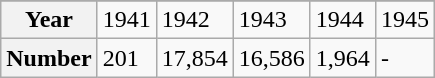<table class="wikitable">
<tr>
</tr>
<tr>
<th>Year</th>
<td>1941</td>
<td>1942</td>
<td>1943</td>
<td>1944</td>
<td>1945</td>
</tr>
<tr>
<th>Number</th>
<td>201</td>
<td>17,854</td>
<td>16,586</td>
<td>1,964</td>
<td>-</td>
</tr>
</table>
